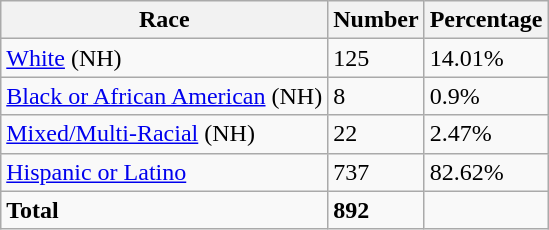<table class="wikitable">
<tr>
<th>Race</th>
<th>Number</th>
<th>Percentage</th>
</tr>
<tr>
<td><a href='#'>White</a> (NH)</td>
<td>125</td>
<td>14.01%</td>
</tr>
<tr>
<td><a href='#'>Black or African American</a> (NH)</td>
<td>8</td>
<td>0.9%</td>
</tr>
<tr>
<td><a href='#'>Mixed/Multi-Racial</a> (NH)</td>
<td>22</td>
<td>2.47%</td>
</tr>
<tr>
<td><a href='#'>Hispanic or Latino</a></td>
<td>737</td>
<td>82.62%</td>
</tr>
<tr>
<td><strong>Total</strong></td>
<td><strong>892</strong></td>
<td></td>
</tr>
</table>
